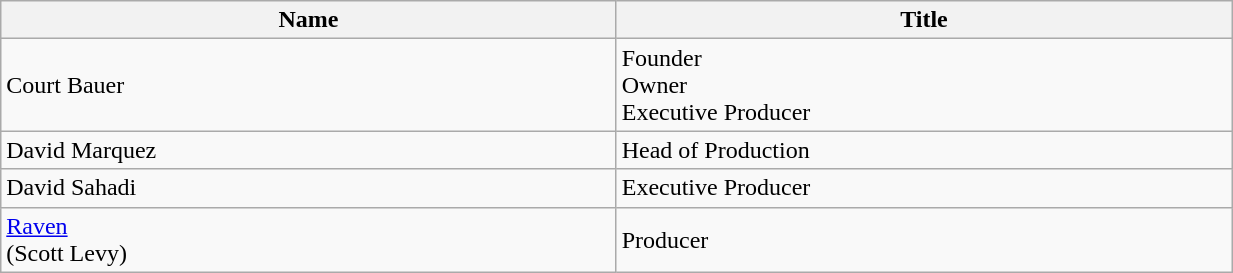<table class="wikitable sortable" style="width:65%;">
<tr>
<th width=20%>Name</th>
<th width=20%>Title</th>
</tr>
<tr>
<td>Court Bauer</td>
<td>Founder<br>Owner<br>Executive Producer</td>
</tr>
<tr>
<td>David Marquez</td>
<td>Head of Production</td>
</tr>
<tr>
<td>David Sahadi</td>
<td>Executive Producer</td>
</tr>
<tr>
<td><a href='#'>Raven</a><br>(Scott Levy)</td>
<td>Producer</td>
</tr>
</table>
